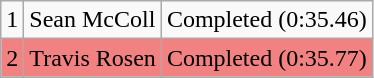<table class="wikitable sortable">
<tr>
<td>1</td>
<td>Sean McColl</td>
<td>Completed (0:35.46)</td>
</tr>
<tr style="background-color:#f28282">
<td>2</td>
<td>Travis Rosen</td>
<td>Completed (0:35.77)</td>
</tr>
</table>
